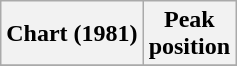<table class="wikitable">
<tr>
<th>Chart (1981)</th>
<th>Peak<br>position</th>
</tr>
<tr>
</tr>
</table>
